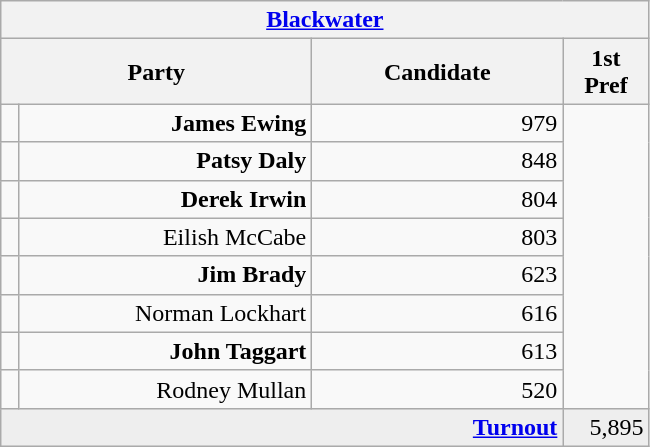<table class="wikitable">
<tr>
<th colspan="4" align="center"><a href='#'>Blackwater</a></th>
</tr>
<tr>
<th colspan="2" align="center" width=200>Party</th>
<th width=160>Candidate</th>
<th width=50>1st Pref</th>
</tr>
<tr>
<td></td>
<td align="right"><strong>James Ewing</strong></td>
<td align="right">979</td>
</tr>
<tr>
<td></td>
<td align="right"><strong>Patsy Daly</strong></td>
<td align="right">848</td>
</tr>
<tr>
<td></td>
<td align="right"><strong>Derek Irwin</strong></td>
<td align="right">804</td>
</tr>
<tr>
<td></td>
<td align="right">Eilish McCabe</td>
<td align="right">803</td>
</tr>
<tr>
<td></td>
<td align="right"><strong>Jim Brady</strong></td>
<td align="right">623</td>
</tr>
<tr>
<td></td>
<td align="right">Norman Lockhart</td>
<td align="right">616</td>
</tr>
<tr>
<td></td>
<td align="right"><strong>John Taggart</strong></td>
<td align="right">613</td>
</tr>
<tr>
<td></td>
<td align="right">Rodney Mullan</td>
<td align="right">520</td>
</tr>
<tr bgcolor="EEEEEE">
<td colspan=3 align="right"><strong><a href='#'>Turnout</a></strong></td>
<td align="right">5,895</td>
</tr>
</table>
